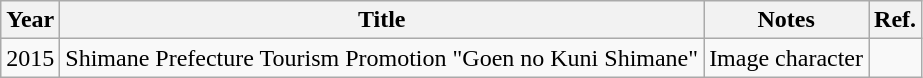<table class="wikitable">
<tr>
<th>Year</th>
<th>Title</th>
<th>Notes</th>
<th>Ref.</th>
</tr>
<tr>
<td>2015</td>
<td>Shimane Prefecture Tourism Promotion "Goen no Kuni Shimane"</td>
<td>Image character</td>
<td></td>
</tr>
</table>
